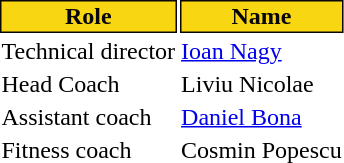<table class="toccolours">
<tr>
<th style="background:#f8d712;color:#080608;border:1px solid #080608;">Role</th>
<th style="background:#f8d712;color:#080608;border:1px solid #080608;">Name</th>
</tr>
<tr>
<td>Technical director</td>
<td> <a href='#'>Ioan Nagy</a></td>
</tr>
<tr>
<td>Head Coach</td>
<td> Liviu Nicolae</td>
</tr>
<tr>
<td>Assistant coach</td>
<td> <a href='#'>Daniel Bona</a></td>
</tr>
<tr>
<td>Fitness coach</td>
<td> Cosmin Popescu</td>
</tr>
</table>
